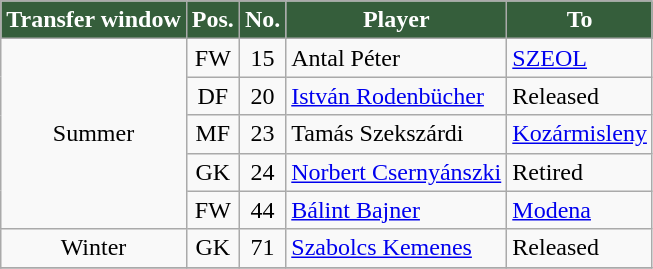<table class="wikitable plainrowheaders sortable">
<tr>
<th style="background-color:#355E3B;color:white">Transfer window</th>
<th style="background-color:#355E3B;color:white">Pos.</th>
<th style="background-color:#355E3B;color:white">No.</th>
<th style="background-color:#355E3B;color:white">Player</th>
<th style="background-color:#355E3B;color:white">To</th>
</tr>
<tr>
<td rowspan="5" style="text-align:center;">Summer</td>
<td style=text-align:center;>FW</td>
<td style=text-align:center;>15</td>
<td style=text-align:left;> Antal Péter</td>
<td style=text-align:left;><a href='#'>SZEOL</a></td>
</tr>
<tr>
<td style=text-align:center;>DF</td>
<td style=text-align:center;>20</td>
<td style=text-align:left;> <a href='#'>István Rodenbücher</a></td>
<td style=text-align:left;>Released</td>
</tr>
<tr>
<td style=text-align:center;>MF</td>
<td style=text-align:center;>23</td>
<td style=text-align:left;> Tamás Szekszárdi</td>
<td style=text-align:left;><a href='#'>Kozármisleny</a></td>
</tr>
<tr>
<td style=text-align:center;>GK</td>
<td style=text-align:center;>24</td>
<td style=text-align:left;> <a href='#'>Norbert Csernyánszki</a></td>
<td style=text-align:left;>Retired</td>
</tr>
<tr>
<td style=text-align:center;>FW</td>
<td style=text-align:center;>44</td>
<td style=text-align:left;> <a href='#'>Bálint Bajner</a></td>
<td style=text-align:left;> <a href='#'>Modena</a></td>
</tr>
<tr>
<td style="text-align:center;">Winter</td>
<td style=text-align:center;>GK</td>
<td style=text-align:center;>71</td>
<td style=text-align:left;> <a href='#'>Szabolcs Kemenes</a></td>
<td style=text-align:left;>Released</td>
</tr>
<tr>
</tr>
</table>
